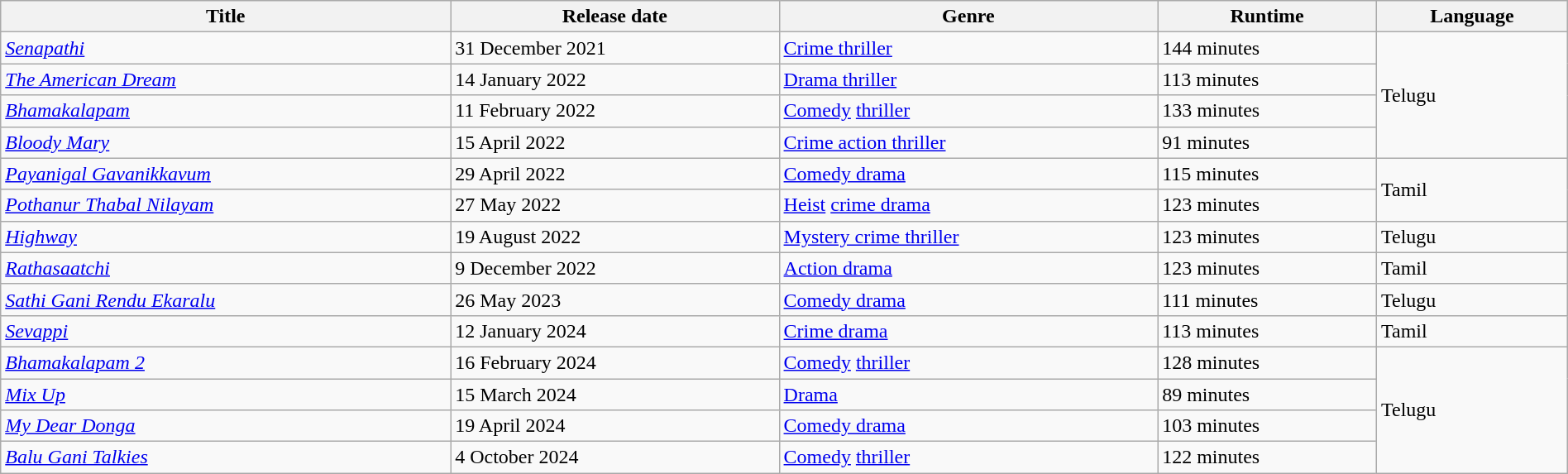<table class="wikitable sortable" style="width:100%;">
<tr>
<th>Title</th>
<th>Release date</th>
<th>Genre</th>
<th>Runtime</th>
<th>Language</th>
</tr>
<tr>
<td><em><a href='#'>Senapathi</a></em></td>
<td>31 December 2021</td>
<td><a href='#'>Crime thriller</a></td>
<td>144 minutes</td>
<td rowspan="4">Telugu</td>
</tr>
<tr>
<td><a href='#'><em>The American Dream</em></a><em></em></td>
<td>14 January 2022</td>
<td><a href='#'>Drama thriller</a></td>
<td>113 minutes</td>
</tr>
<tr>
<td><em><a href='#'>Bhamakalapam</a></em></td>
<td>11 February 2022</td>
<td><a href='#'>Comedy</a> <a href='#'>thriller</a></td>
<td>133 minutes</td>
</tr>
<tr>
<td><a href='#'><em>Bloody Mary</em></a><em></em></td>
<td>15 April 2022</td>
<td><a href='#'>Crime action thriller</a></td>
<td>91 minutes</td>
</tr>
<tr>
<td><em><a href='#'>Payanigal Gavanikkavum</a></em></td>
<td>29 April 2022</td>
<td><a href='#'>Comedy drama</a></td>
<td>115 minutes</td>
<td rowspan="2">Tamil</td>
</tr>
<tr>
<td><em><a href='#'>Pothanur Thabal Nilayam</a></em></td>
<td>27 May 2022</td>
<td><a href='#'>Heist</a> <a href='#'>crime drama</a></td>
<td>123 minutes</td>
</tr>
<tr>
<td><a href='#'><em>Highway</em></a><em></em></td>
<td>19 August 2022</td>
<td><a href='#'>Mystery crime thriller</a></td>
<td>123 minutes</td>
<td>Telugu</td>
</tr>
<tr>
<td><em><a href='#'>Rathasaatchi</a></em></td>
<td>9 December 2022</td>
<td><a href='#'>Action drama</a></td>
<td>123 minutes</td>
<td>Tamil</td>
</tr>
<tr>
<td><em><a href='#'>Sathi Gani Rendu Ekaralu</a></em></td>
<td>26 May 2023</td>
<td><a href='#'>Comedy drama</a></td>
<td>111 minutes</td>
<td>Telugu</td>
</tr>
<tr>
<td><em><a href='#'>Sevappi</a></em></td>
<td>12 January 2024</td>
<td><a href='#'>Crime drama</a></td>
<td>113 minutes</td>
<td>Tamil</td>
</tr>
<tr>
<td><em><a href='#'>Bhamakalapam 2</a></em></td>
<td>16 February 2024</td>
<td><a href='#'>Comedy</a> <a href='#'>thriller</a></td>
<td>128 minutes</td>
<td rowspan="4">Telugu</td>
</tr>
<tr>
<td><em><a href='#'>Mix Up</a></em></td>
<td>15 March 2024</td>
<td><a href='#'>Drama</a></td>
<td>89 minutes</td>
</tr>
<tr>
<td><em><a href='#'>My Dear Donga</a></em></td>
<td>19 April 2024</td>
<td><a href='#'>Comedy drama</a></td>
<td>103 minutes</td>
</tr>
<tr>
<td><em><a href='#'>Balu Gani Talkies</a></em></td>
<td>4 October 2024</td>
<td><a href='#'>Comedy</a> <a href='#'>thriller</a></td>
<td>122 minutes</td>
</tr>
</table>
